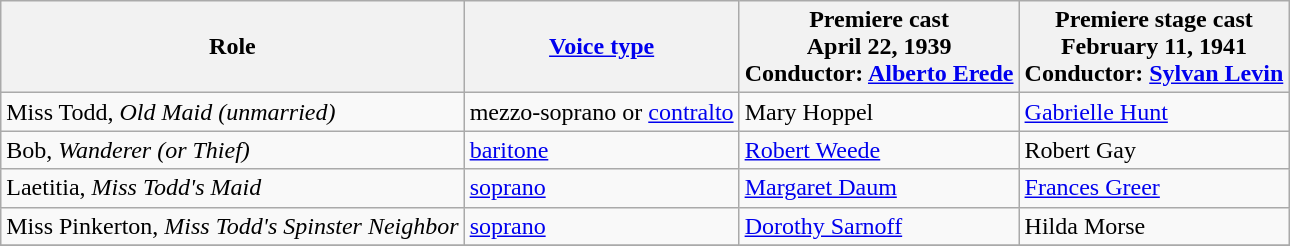<table class="wikitable">
<tr>
<th>Role</th>
<th><a href='#'>Voice type</a></th>
<th>Premiere cast<br>April 22, 1939<br>Conductor: <a href='#'>Alberto Erede</a></th>
<th>Premiere stage cast<br>February 11, 1941<br>Conductor: <a href='#'>Sylvan Levin</a></th>
</tr>
<tr>
<td>Miss Todd, <em>Old Maid (unmarried)</em></td>
<td>mezzo-soprano or <a href='#'>contralto</a></td>
<td>Mary Hoppel</td>
<td><a href='#'>Gabrielle Hunt</a></td>
</tr>
<tr>
<td>Bob, <em>Wanderer (or Thief)</em></td>
<td><a href='#'>baritone</a></td>
<td><a href='#'>Robert Weede</a></td>
<td>Robert Gay</td>
</tr>
<tr>
<td>Laetitia, <em>Miss Todd's Maid</em></td>
<td><a href='#'>soprano</a></td>
<td><a href='#'>Margaret Daum</a></td>
<td><a href='#'>Frances Greer</a></td>
</tr>
<tr>
<td>Miss Pinkerton, <em>Miss Todd's Spinster Neighbor</em></td>
<td><a href='#'>soprano</a></td>
<td><a href='#'>Dorothy Sarnoff</a></td>
<td>Hilda Morse</td>
</tr>
<tr>
</tr>
</table>
